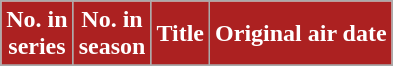<table class="wikitable plainrowheaders" style="width">
<tr>
<th style="background:#AC2121; color:#ffffff;">No. in<br>series</th>
<th style="background:#AC2121; color:#ffffff;">No. in<br>season</th>
<th style="background:#AC2121; color:#ffffff;">Title</th>
<th style="background:#AC2121; color:#ffffff;">Original air date</th>
</tr>
<tr>
</tr>
</table>
